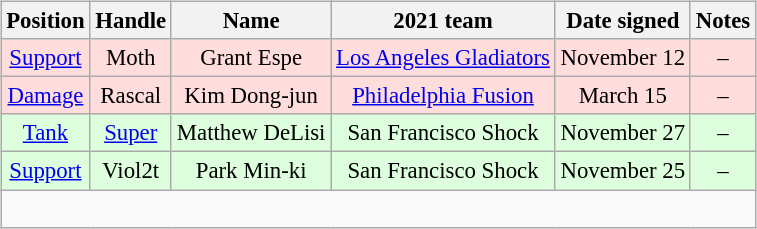<table class="wikitable sortable" align="right" style="text-align:center; font-size:95%;">
<tr>
<th>Position</th>
<th>Handle</th>
<th>Name</th>
<th>2021 team</th>
<th>Date signed</th>
<th>Notes</th>
</tr>
<tr style="background:#fdd;">
<td><a href='#'>Support</a></td>
<td>Moth</td>
<td>Grant Espe</td>
<td><a href='#'>Los Angeles Gladiators</a></td>
<td>November 12</td>
<td>–</td>
</tr>
<tr style="background:#fdd;">
<td><a href='#'>Damage</a></td>
<td>Rascal</td>
<td>Kim Dong-jun</td>
<td><a href='#'>Philadelphia Fusion</a></td>
<td>March 15</td>
<td>–</td>
</tr>
<tr style="background:#dfd;">
<td><a href='#'>Tank</a></td>
<td><a href='#'>Super</a></td>
<td>Matthew DeLisi</td>
<td>San Francisco Shock</td>
<td>November 27</td>
<td>–</td>
</tr>
<tr style="background:#dfd;">
<td><a href='#'>Support</a></td>
<td>Viol2t</td>
<td>Park Min-ki</td>
<td>San Francisco Shock</td>
<td>November 25</td>
<td>–</td>
</tr>
<tr class="sortbottom">
<td colspan="6"><br></td>
</tr>
</table>
